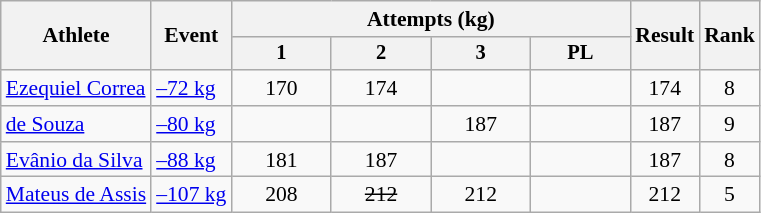<table class="wikitable" style="font-size:90%">
<tr>
<th rowspan=2>Athlete</th>
<th rowspan=2>Event</th>
<th colspan=4>Attempts (kg)</th>
<th rowspan=2>Result</th>
<th rowspan=2>Rank</th>
</tr>
<tr style=font-size:95%>
<th width="60">1</th>
<th width="60">2</th>
<th width="60">3</th>
<th width="60">PL</th>
</tr>
<tr align=center>
<td align=left><a href='#'>Ezequiel Correa</a></td>
<td align=left><a href='#'>–72 kg</a></td>
<td>170</td>
<td>174</td>
<td></td>
<td></td>
<td>174</td>
<td>8</td>
</tr>
<tr align=center>
<td align=left><a href='#'> de Souza</a></td>
<td align=left><a href='#'>–80 kg</a></td>
<td></td>
<td></td>
<td>187</td>
<td></td>
<td>187</td>
<td>9</td>
</tr>
<tr align=center>
<td align=left><a href='#'>Evânio da Silva</a></td>
<td align=left><a href='#'>–88 kg</a></td>
<td>181</td>
<td>187</td>
<td></td>
<td></td>
<td>187</td>
<td>8</td>
</tr>
<tr align=center>
<td align=left><a href='#'>Mateus de Assis</a></td>
<td align=left><a href='#'>–107 kg</a></td>
<td>208</td>
<td><s>212</s></td>
<td>212</td>
<td></td>
<td>212</td>
<td>5</td>
</tr>
</table>
